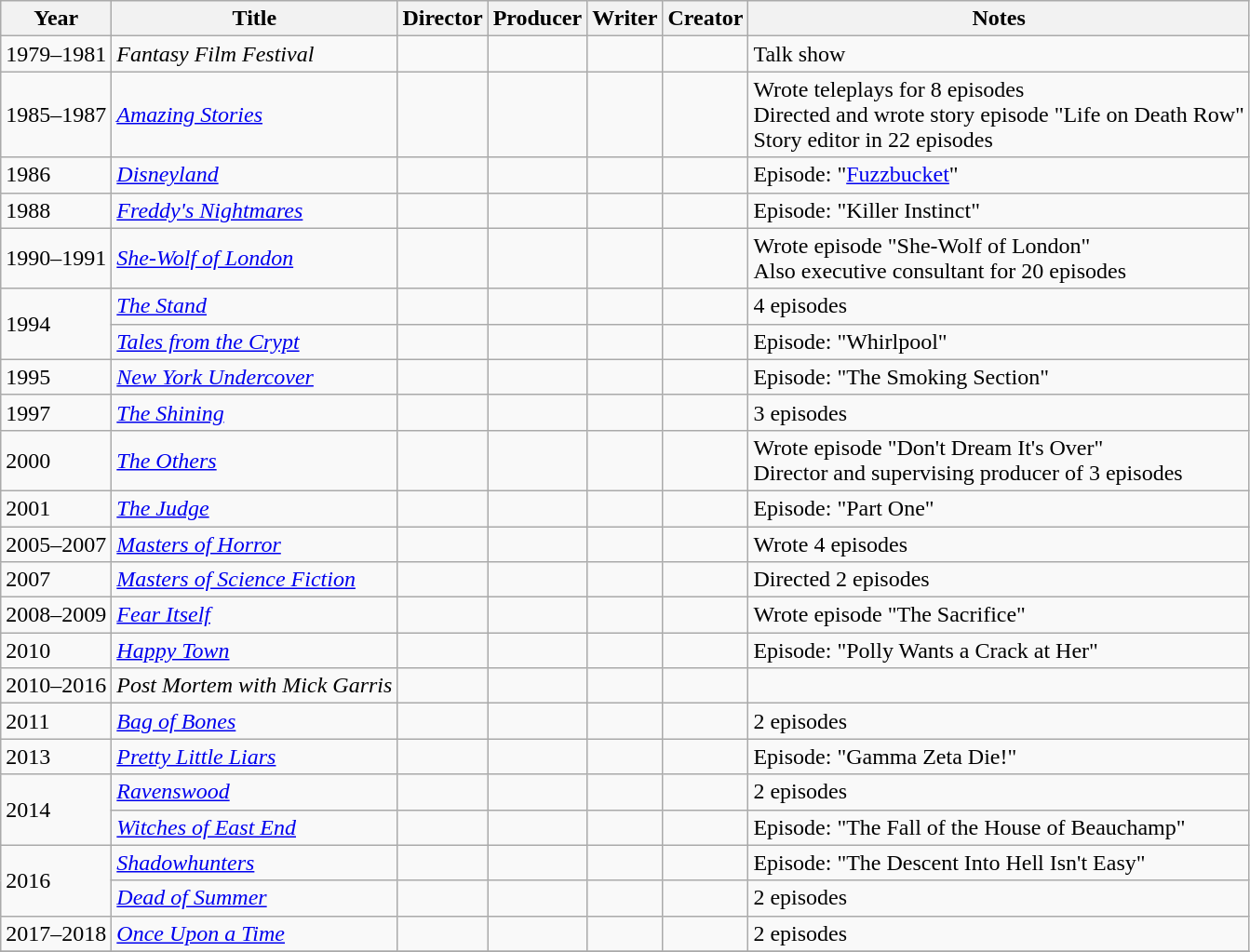<table class="wikitable">
<tr>
<th>Year</th>
<th>Title</th>
<th>Director</th>
<th>Producer</th>
<th>Writer</th>
<th>Creator</th>
<th>Notes</th>
</tr>
<tr>
<td>1979–1981</td>
<td><em>Fantasy Film Festival</em></td>
<td></td>
<td></td>
<td></td>
<td></td>
<td>Talk show</td>
</tr>
<tr>
<td>1985–1987</td>
<td><em><a href='#'>Amazing Stories</a></em></td>
<td></td>
<td></td>
<td></td>
<td></td>
<td>Wrote teleplays for 8 episodes<br>Directed and wrote story episode "Life on Death Row"<br>Story editor in 22 episodes</td>
</tr>
<tr>
<td>1986</td>
<td><em><a href='#'>Disneyland</a></em></td>
<td></td>
<td></td>
<td></td>
<td></td>
<td>Episode: "<a href='#'>Fuzzbucket</a>"</td>
</tr>
<tr>
<td>1988</td>
<td><em><a href='#'>Freddy's Nightmares</a></em></td>
<td></td>
<td></td>
<td></td>
<td></td>
<td>Episode: "Killer Instinct"</td>
</tr>
<tr>
<td>1990–1991</td>
<td><em><a href='#'>She-Wolf of London</a></em></td>
<td></td>
<td></td>
<td></td>
<td></td>
<td>Wrote episode "She-Wolf of London"<br>Also executive consultant for 20 episodes</td>
</tr>
<tr>
<td rowspan="2">1994</td>
<td><em><a href='#'>The Stand</a></em></td>
<td></td>
<td></td>
<td></td>
<td></td>
<td>4 episodes</td>
</tr>
<tr>
<td><em><a href='#'>Tales from the Crypt</a></em></td>
<td></td>
<td></td>
<td></td>
<td></td>
<td>Episode: "Whirlpool"</td>
</tr>
<tr>
<td>1995</td>
<td><em><a href='#'>New York Undercover</a></em></td>
<td></td>
<td></td>
<td></td>
<td></td>
<td>Episode: "The Smoking Section"</td>
</tr>
<tr>
<td>1997</td>
<td><em><a href='#'>The Shining</a></em></td>
<td></td>
<td></td>
<td></td>
<td></td>
<td>3 episodes</td>
</tr>
<tr>
<td>2000</td>
<td><em><a href='#'>The Others</a></em></td>
<td></td>
<td></td>
<td></td>
<td></td>
<td>Wrote episode "Don't Dream It's Over"<br>Director and supervising producer of 3 episodes</td>
</tr>
<tr>
<td>2001</td>
<td><em><a href='#'>The Judge</a></em></td>
<td></td>
<td></td>
<td></td>
<td></td>
<td>Episode: "Part One"</td>
</tr>
<tr>
<td>2005–2007</td>
<td><em><a href='#'>Masters of Horror</a></em></td>
<td></td>
<td></td>
<td></td>
<td></td>
<td>Wrote 4 episodes</td>
</tr>
<tr>
<td>2007</td>
<td><em><a href='#'>Masters of Science Fiction</a></em></td>
<td></td>
<td></td>
<td></td>
<td></td>
<td>Directed 2 episodes</td>
</tr>
<tr>
<td>2008–2009</td>
<td><em><a href='#'>Fear Itself</a></em></td>
<td></td>
<td></td>
<td></td>
<td></td>
<td>Wrote episode "The Sacrifice"</td>
</tr>
<tr>
<td>2010</td>
<td><em><a href='#'>Happy Town</a></em></td>
<td></td>
<td></td>
<td></td>
<td></td>
<td>Episode: "Polly Wants a Crack at Her"</td>
</tr>
<tr>
<td>2010–2016</td>
<td><em>Post Mortem with Mick Garris</em></td>
<td></td>
<td></td>
<td></td>
<td></td>
<td></td>
</tr>
<tr>
<td>2011</td>
<td><em><a href='#'>Bag of Bones</a></em></td>
<td></td>
<td></td>
<td></td>
<td></td>
<td>2 episodes</td>
</tr>
<tr>
<td>2013</td>
<td><em><a href='#'>Pretty Little Liars</a></em></td>
<td></td>
<td></td>
<td></td>
<td></td>
<td>Episode: "Gamma Zeta Die!"</td>
</tr>
<tr>
<td rowspan="2">2014</td>
<td><em><a href='#'>Ravenswood</a></em></td>
<td></td>
<td></td>
<td></td>
<td></td>
<td>2 episodes</td>
</tr>
<tr>
<td><em><a href='#'>Witches of East End</a></em></td>
<td></td>
<td></td>
<td></td>
<td></td>
<td>Episode: "The Fall of the House of Beauchamp"</td>
</tr>
<tr>
<td rowspan="2">2016</td>
<td><em><a href='#'>Shadowhunters</a></em></td>
<td></td>
<td></td>
<td></td>
<td></td>
<td>Episode: "The Descent Into Hell Isn't Easy"</td>
</tr>
<tr>
<td><em><a href='#'>Dead of Summer</a></em></td>
<td></td>
<td></td>
<td></td>
<td></td>
<td>2 episodes</td>
</tr>
<tr>
<td>2017–2018</td>
<td><em><a href='#'>Once Upon a Time</a></em></td>
<td></td>
<td></td>
<td></td>
<td></td>
<td>2 episodes</td>
</tr>
<tr>
</tr>
</table>
